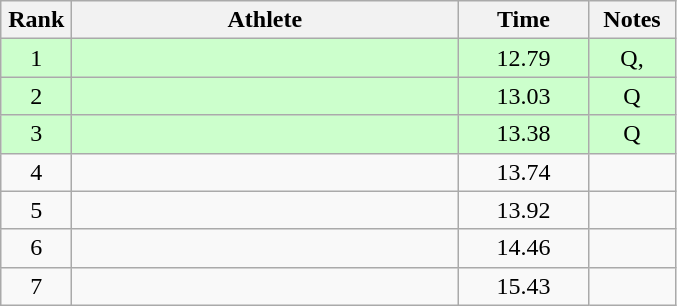<table class="wikitable" style="text-align:center">
<tr>
<th width=40>Rank</th>
<th width=250>Athlete</th>
<th width=80>Time</th>
<th width=50>Notes</th>
</tr>
<tr bgcolor=ccffcc>
<td>1</td>
<td align=left></td>
<td>12.79</td>
<td>Q, </td>
</tr>
<tr bgcolor=ccffcc>
<td>2</td>
<td align=left></td>
<td>13.03</td>
<td>Q</td>
</tr>
<tr bgcolor=ccffcc>
<td>3</td>
<td align=left></td>
<td>13.38</td>
<td>Q</td>
</tr>
<tr>
<td>4</td>
<td align=left></td>
<td>13.74</td>
<td></td>
</tr>
<tr>
<td>5</td>
<td align=left></td>
<td>13.92</td>
<td></td>
</tr>
<tr>
<td>6</td>
<td align=left></td>
<td>14.46</td>
<td></td>
</tr>
<tr>
<td>7</td>
<td align=left></td>
<td>15.43</td>
<td></td>
</tr>
</table>
